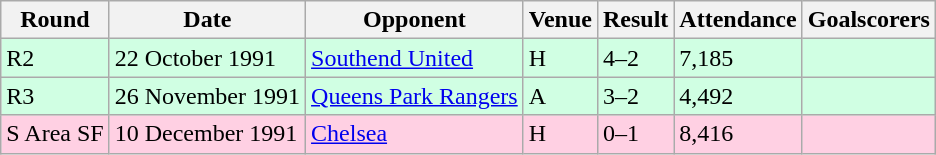<table class="wikitable">
<tr>
<th>Round</th>
<th>Date</th>
<th>Opponent</th>
<th>Venue</th>
<th>Result</th>
<th>Attendance</th>
<th>Goalscorers</th>
</tr>
<tr style="background-color: #d0ffe3;">
<td>R2</td>
<td>22 October 1991</td>
<td><a href='#'>Southend United</a></td>
<td>H</td>
<td>4–2 </td>
<td>7,185</td>
<td></td>
</tr>
<tr style="background-color: #d0ffe3;">
<td>R3</td>
<td>26 November 1991</td>
<td><a href='#'>Queens Park Rangers</a></td>
<td>A</td>
<td>3–2</td>
<td>4,492</td>
<td></td>
</tr>
<tr style="background-color: #ffd0e3;">
<td>S Area SF</td>
<td>10 December 1991</td>
<td><a href='#'>Chelsea</a></td>
<td>H</td>
<td>0–1</td>
<td>8,416</td>
<td></td>
</tr>
</table>
